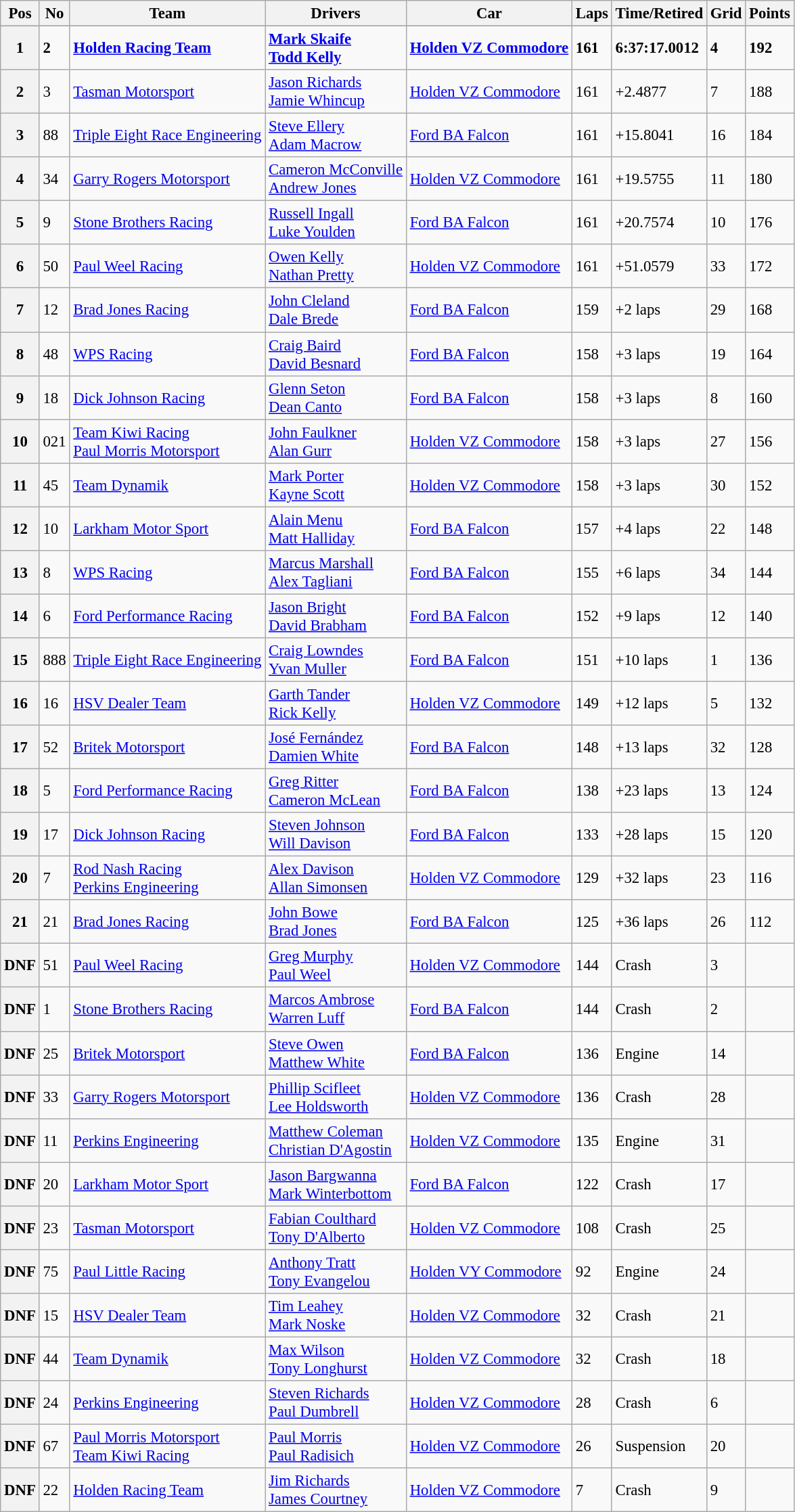<table class="wikitable" style="font-size: 95%;">
<tr>
<th>Pos</th>
<th>No</th>
<th>Team</th>
<th>Drivers</th>
<th>Car</th>
<th>Laps</th>
<th>Time/Retired</th>
<th>Grid</th>
<th>Points</th>
</tr>
<tr>
</tr>
<tr style="font-weight:bold">
<th>1</th>
<td>2</td>
<td><a href='#'>Holden Racing Team</a></td>
<td> <a href='#'>Mark Skaife</a><br> <a href='#'>Todd Kelly</a></td>
<td><a href='#'>Holden VZ Commodore</a></td>
<td>161</td>
<td>6:37:17.0012</td>
<td>4</td>
<td>192</td>
</tr>
<tr>
<th>2</th>
<td>3</td>
<td><a href='#'>Tasman Motorsport</a></td>
<td> <a href='#'>Jason Richards</a><br> <a href='#'>Jamie Whincup</a></td>
<td><a href='#'>Holden VZ Commodore</a></td>
<td>161</td>
<td>+2.4877</td>
<td>7</td>
<td>188</td>
</tr>
<tr>
<th>3</th>
<td>88</td>
<td><a href='#'>Triple Eight Race Engineering</a></td>
<td> <a href='#'>Steve Ellery</a><br> <a href='#'>Adam Macrow</a></td>
<td><a href='#'>Ford BA Falcon</a></td>
<td>161</td>
<td>+15.8041</td>
<td>16</td>
<td>184</td>
</tr>
<tr>
<th>4</th>
<td>34</td>
<td><a href='#'>Garry Rogers Motorsport</a></td>
<td> <a href='#'>Cameron McConville</a><br> <a href='#'>Andrew Jones</a></td>
<td><a href='#'>Holden VZ Commodore</a></td>
<td>161</td>
<td>+19.5755</td>
<td>11</td>
<td>180</td>
</tr>
<tr>
<th>5</th>
<td>9</td>
<td><a href='#'>Stone Brothers Racing</a></td>
<td> <a href='#'>Russell Ingall</a><br> <a href='#'>Luke Youlden</a></td>
<td><a href='#'>Ford BA Falcon</a></td>
<td>161</td>
<td>+20.7574</td>
<td>10</td>
<td>176</td>
</tr>
<tr>
<th>6</th>
<td>50</td>
<td><a href='#'>Paul Weel Racing</a></td>
<td> <a href='#'>Owen Kelly</a><br>  <a href='#'>Nathan Pretty</a></td>
<td><a href='#'>Holden VZ Commodore</a></td>
<td>161</td>
<td>+51.0579</td>
<td>33</td>
<td>172</td>
</tr>
<tr>
<th>7</th>
<td>12</td>
<td><a href='#'>Brad Jones Racing</a></td>
<td> <a href='#'>John Cleland</a><br> <a href='#'>Dale Brede</a></td>
<td><a href='#'>Ford BA Falcon</a></td>
<td>159</td>
<td>+2 laps</td>
<td>29</td>
<td>168</td>
</tr>
<tr>
<th>8</th>
<td>48</td>
<td><a href='#'>WPS Racing</a></td>
<td> <a href='#'>Craig Baird</a><br> <a href='#'>David Besnard</a></td>
<td><a href='#'>Ford BA Falcon</a></td>
<td>158</td>
<td>+3 laps</td>
<td>19</td>
<td>164</td>
</tr>
<tr>
<th>9</th>
<td>18</td>
<td><a href='#'>Dick Johnson Racing</a></td>
<td> <a href='#'>Glenn Seton</a><br> <a href='#'>Dean Canto</a></td>
<td><a href='#'>Ford BA Falcon</a></td>
<td>158</td>
<td>+3 laps</td>
<td>8</td>
<td>160</td>
</tr>
<tr>
<th>10</th>
<td>021</td>
<td><a href='#'>Team Kiwi Racing</a><br><a href='#'>Paul Morris Motorsport</a></td>
<td> <a href='#'>John Faulkner</a><br> <a href='#'>Alan Gurr</a></td>
<td><a href='#'>Holden VZ Commodore</a></td>
<td>158</td>
<td>+3 laps</td>
<td>27</td>
<td>156</td>
</tr>
<tr>
<th>11</th>
<td>45</td>
<td><a href='#'>Team Dynamik</a></td>
<td> <a href='#'>Mark Porter</a><br> <a href='#'>Kayne Scott</a></td>
<td><a href='#'>Holden VZ Commodore</a></td>
<td>158</td>
<td>+3 laps</td>
<td>30</td>
<td>152</td>
</tr>
<tr>
<th>12</th>
<td>10</td>
<td><a href='#'>Larkham Motor Sport</a></td>
<td> <a href='#'>Alain Menu</a><br> <a href='#'>Matt Halliday</a></td>
<td><a href='#'>Ford BA Falcon</a></td>
<td>157</td>
<td>+4 laps</td>
<td>22</td>
<td>148</td>
</tr>
<tr>
<th>13</th>
<td>8</td>
<td><a href='#'>WPS Racing</a></td>
<td> <a href='#'>Marcus Marshall</a><br> <a href='#'>Alex Tagliani</a></td>
<td><a href='#'>Ford BA Falcon</a></td>
<td>155</td>
<td>+6 laps</td>
<td>34</td>
<td>144</td>
</tr>
<tr>
<th>14</th>
<td>6</td>
<td><a href='#'>Ford Performance Racing</a></td>
<td> <a href='#'>Jason Bright</a><br> <a href='#'>David Brabham</a></td>
<td><a href='#'>Ford BA Falcon</a></td>
<td>152</td>
<td>+9 laps</td>
<td>12</td>
<td>140</td>
</tr>
<tr>
<th>15</th>
<td>888</td>
<td><a href='#'>Triple Eight Race Engineering</a></td>
<td> <a href='#'>Craig Lowndes</a><br> <a href='#'>Yvan Muller</a></td>
<td><a href='#'>Ford BA Falcon</a></td>
<td>151</td>
<td>+10 laps</td>
<td>1</td>
<td>136</td>
</tr>
<tr>
<th>16</th>
<td>16</td>
<td><a href='#'>HSV Dealer Team</a></td>
<td> <a href='#'>Garth Tander</a><br> <a href='#'>Rick Kelly</a></td>
<td><a href='#'>Holden VZ Commodore</a></td>
<td>149</td>
<td>+12 laps</td>
<td>5</td>
<td>132</td>
</tr>
<tr>
<th>17</th>
<td>52</td>
<td><a href='#'>Britek Motorsport</a></td>
<td> <a href='#'>José Fernández</a><br> <a href='#'>Damien White</a></td>
<td><a href='#'>Ford BA Falcon</a></td>
<td>148</td>
<td>+13 laps</td>
<td>32</td>
<td>128</td>
</tr>
<tr>
<th>18</th>
<td>5</td>
<td><a href='#'>Ford Performance Racing</a></td>
<td> <a href='#'>Greg Ritter</a><br> <a href='#'>Cameron McLean</a></td>
<td><a href='#'>Ford BA Falcon</a></td>
<td>138</td>
<td>+23 laps</td>
<td>13</td>
<td>124</td>
</tr>
<tr>
<th>19</th>
<td>17</td>
<td><a href='#'>Dick Johnson Racing</a></td>
<td> <a href='#'>Steven Johnson</a><br> <a href='#'>Will Davison</a></td>
<td><a href='#'>Ford BA Falcon</a></td>
<td>133</td>
<td>+28 laps</td>
<td>15</td>
<td>120</td>
</tr>
<tr>
<th>20</th>
<td>7</td>
<td><a href='#'>Rod Nash Racing</a><br><a href='#'>Perkins Engineering</a></td>
<td> <a href='#'>Alex Davison</a><br> <a href='#'>Allan Simonsen</a></td>
<td><a href='#'>Holden VZ Commodore</a></td>
<td>129</td>
<td>+32 laps</td>
<td>23</td>
<td>116</td>
</tr>
<tr>
<th>21</th>
<td>21</td>
<td><a href='#'>Brad Jones Racing</a></td>
<td> <a href='#'>John Bowe</a><br> <a href='#'>Brad Jones</a></td>
<td><a href='#'>Ford BA Falcon</a></td>
<td>125</td>
<td>+36 laps</td>
<td>26</td>
<td>112</td>
</tr>
<tr>
<th>DNF</th>
<td>51</td>
<td><a href='#'>Paul Weel Racing</a></td>
<td> <a href='#'>Greg Murphy</a><br> <a href='#'>Paul Weel</a></td>
<td><a href='#'>Holden VZ Commodore</a></td>
<td>144</td>
<td>Crash</td>
<td>3</td>
<td></td>
</tr>
<tr>
<th>DNF</th>
<td>1</td>
<td><a href='#'>Stone Brothers Racing</a></td>
<td> <a href='#'>Marcos Ambrose</a><br> <a href='#'>Warren Luff</a></td>
<td><a href='#'>Ford BA Falcon</a></td>
<td>144</td>
<td>Crash</td>
<td>2</td>
<td></td>
</tr>
<tr>
<th>DNF</th>
<td>25</td>
<td><a href='#'>Britek Motorsport</a></td>
<td> <a href='#'>Steve Owen</a><br> <a href='#'>Matthew White</a></td>
<td><a href='#'>Ford BA Falcon</a></td>
<td>136</td>
<td>Engine</td>
<td>14</td>
<td></td>
</tr>
<tr>
<th>DNF</th>
<td>33</td>
<td><a href='#'>Garry Rogers Motorsport</a></td>
<td> <a href='#'>Phillip Scifleet</a><br> <a href='#'>Lee Holdsworth</a></td>
<td><a href='#'>Holden VZ Commodore</a></td>
<td>136</td>
<td>Crash</td>
<td>28</td>
<td></td>
</tr>
<tr>
<th>DNF</th>
<td>11</td>
<td><a href='#'>Perkins Engineering</a></td>
<td> <a href='#'>Matthew Coleman</a><br> <a href='#'>Christian D'Agostin</a></td>
<td><a href='#'>Holden VZ Commodore</a></td>
<td>135</td>
<td>Engine</td>
<td>31</td>
<td></td>
</tr>
<tr>
<th>DNF</th>
<td>20</td>
<td><a href='#'>Larkham Motor Sport</a></td>
<td> <a href='#'>Jason Bargwanna</a><br> <a href='#'>Mark Winterbottom</a></td>
<td><a href='#'>Ford BA Falcon</a></td>
<td>122</td>
<td>Crash</td>
<td>17</td>
<td></td>
</tr>
<tr>
<th>DNF</th>
<td>23</td>
<td><a href='#'>Tasman Motorsport</a></td>
<td> <a href='#'>Fabian Coulthard</a><br> <a href='#'>Tony D'Alberto</a></td>
<td><a href='#'>Holden VZ Commodore</a></td>
<td>108</td>
<td>Crash</td>
<td>25</td>
<td></td>
</tr>
<tr>
<th>DNF</th>
<td>75</td>
<td><a href='#'>Paul Little Racing</a></td>
<td> <a href='#'>Anthony Tratt</a><br> <a href='#'>Tony Evangelou</a></td>
<td><a href='#'>Holden VY Commodore</a></td>
<td>92</td>
<td>Engine</td>
<td>24</td>
<td></td>
</tr>
<tr>
<th>DNF</th>
<td>15</td>
<td><a href='#'>HSV Dealer Team</a></td>
<td> <a href='#'>Tim Leahey</a><br> <a href='#'>Mark Noske</a></td>
<td><a href='#'>Holden VZ Commodore</a></td>
<td>32</td>
<td>Crash</td>
<td>21</td>
<td></td>
</tr>
<tr>
<th>DNF</th>
<td>44</td>
<td><a href='#'>Team Dynamik</a></td>
<td> <a href='#'>Max Wilson</a><br> <a href='#'>Tony Longhurst</a></td>
<td><a href='#'>Holden VZ Commodore</a></td>
<td>32</td>
<td>Crash</td>
<td>18</td>
<td></td>
</tr>
<tr>
<th>DNF</th>
<td>24</td>
<td><a href='#'>Perkins Engineering</a></td>
<td> <a href='#'>Steven Richards</a><br> <a href='#'>Paul Dumbrell</a></td>
<td><a href='#'>Holden VZ Commodore</a></td>
<td>28</td>
<td>Crash</td>
<td>6</td>
<td></td>
</tr>
<tr>
<th>DNF</th>
<td>67</td>
<td><a href='#'>Paul Morris Motorsport</a><br><a href='#'>Team Kiwi Racing</a></td>
<td> <a href='#'>Paul Morris</a><br> <a href='#'>Paul Radisich</a></td>
<td><a href='#'>Holden VZ Commodore</a></td>
<td>26</td>
<td>Suspension</td>
<td>20</td>
<td></td>
</tr>
<tr>
<th>DNF</th>
<td>22</td>
<td><a href='#'>Holden Racing Team</a></td>
<td> <a href='#'>Jim Richards</a><br> <a href='#'>James Courtney</a></td>
<td><a href='#'>Holden VZ Commodore</a></td>
<td>7</td>
<td>Crash</td>
<td>9</td>
<td></td>
</tr>
</table>
